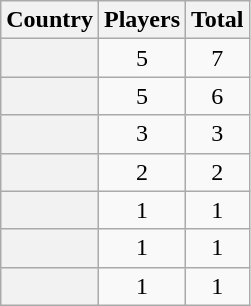<table class="sortable plainrowheaders wikitable">
<tr>
<th scope="col">Country</th>
<th scope="col">Players</th>
<th scope="col">Total</th>
</tr>
<tr>
<th scope="row"></th>
<td style="text-align: center">5</td>
<td style="text-align: center">7</td>
</tr>
<tr>
<th scope="row"></th>
<td style="text-align: center">5</td>
<td style="text-align: center">6</td>
</tr>
<tr>
<th scope="row"></th>
<td style="text-align: center">3</td>
<td style="text-align: center">3</td>
</tr>
<tr>
<th scope="row"></th>
<td style="text-align: center">2</td>
<td style="text-align: center">2</td>
</tr>
<tr>
<th scope="row"></th>
<td style="text-align: center">1</td>
<td style="text-align: center">1</td>
</tr>
<tr>
<th scope="row"></th>
<td style="text-align: center">1</td>
<td style="text-align: center">1</td>
</tr>
<tr>
<th scope="row"></th>
<td style="text-align: center">1</td>
<td style="text-align: center">1</td>
</tr>
</table>
